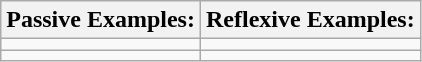<table class="wikitable">
<tr>
<th>Passive Examples:</th>
<th>Reflexive Examples:</th>
</tr>
<tr>
<td></td>
<td></td>
</tr>
<tr>
<td></td>
<td></td>
</tr>
</table>
